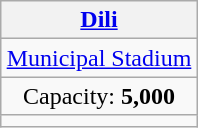<table class="wikitable" style="margin:0.5em auto; text-align:center">
<tr>
<th><a href='#'>Dili</a></th>
</tr>
<tr>
<td><a href='#'>Municipal Stadium</a></td>
</tr>
<tr>
<td>Capacity: <strong>5,000</strong></td>
</tr>
<tr>
<td></td>
</tr>
</table>
